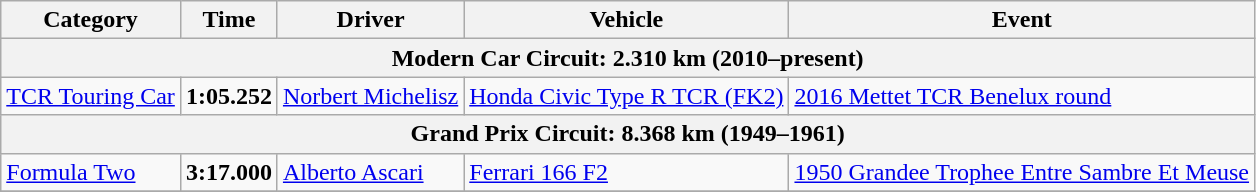<table class=wikitable>
<tr>
<th>Category</th>
<th>Time</th>
<th>Driver</th>
<th>Vehicle</th>
<th>Event</th>
</tr>
<tr>
<th colspan=5>Modern Car Circuit: 2.310 km (2010–present)</th>
</tr>
<tr>
<td><a href='#'>TCR Touring Car</a></td>
<td><strong>1:05.252</strong></td>
<td><a href='#'>Norbert Michelisz</a></td>
<td><a href='#'>Honda Civic Type R TCR (FK2)</a></td>
<td><a href='#'>2016 Mettet TCR Benelux round</a></td>
</tr>
<tr>
<th colspan=5>Grand Prix Circuit: 8.368 km (1949–1961)</th>
</tr>
<tr>
<td><a href='#'>Formula Two</a></td>
<td><strong>3:17.000</strong></td>
<td><a href='#'>Alberto Ascari</a></td>
<td><a href='#'>Ferrari 166 F2</a></td>
<td><a href='#'>1950 Grandee Trophee Entre Sambre Et Meuse</a></td>
</tr>
<tr>
</tr>
</table>
